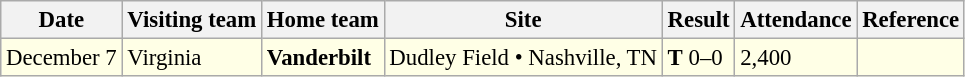<table class="wikitable" style="font-size:95%;">
<tr>
<th>Date</th>
<th>Visiting team</th>
<th>Home team</th>
<th>Site</th>
<th>Result</th>
<th>Attendance</th>
<th class="unsortable">Reference</th>
</tr>
<tr bgcolor=ffffe6>
<td>December 7</td>
<td>Virginia</td>
<td><strong>Vanderbilt</strong></td>
<td>Dudley Field • Nashville, TN</td>
<td><strong>T</strong> 0–0</td>
<td>2,400</td>
<td></td>
</tr>
</table>
